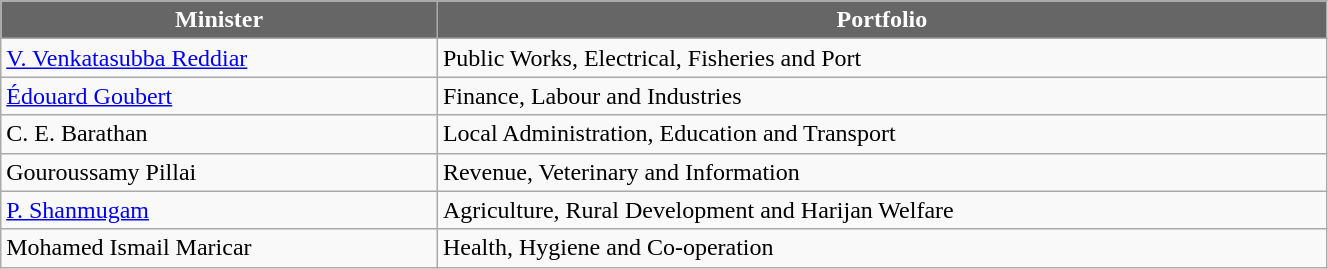<table class="wikitable" width="70%" style="font-size: x-big; font-family: verdana">
<tr>
<th style="background-color:#666666; color:white">Minister</th>
<th style="background-color:#666666; color:white">Portfolio</th>
</tr>
<tr -->
<td><a href='#'>V. Venkatasubba Reddiar</a><br></td>
<td>Public Works, Electrical, Fisheries and Port</td>
</tr>
<tr -->
<td><a href='#'>Édouard Goubert</a></td>
<td>Finance, Labour and Industries</td>
</tr>
<tr -->
<td>C. E. Barathan</td>
<td>Local Administration, Education and Transport</td>
</tr>
<tr -->
<td>Gouroussamy Pillai<br></td>
<td>Revenue, Veterinary and Information</td>
</tr>
<tr -->
<td><a href='#'>P. Shanmugam</a><br></td>
<td>Agriculture, Rural Development and Harijan Welfare</td>
</tr>
<tr -->
<td>Mohamed Ismail Maricar<br></td>
<td>Health, Hygiene and Co-operation</td>
</tr>
</table>
